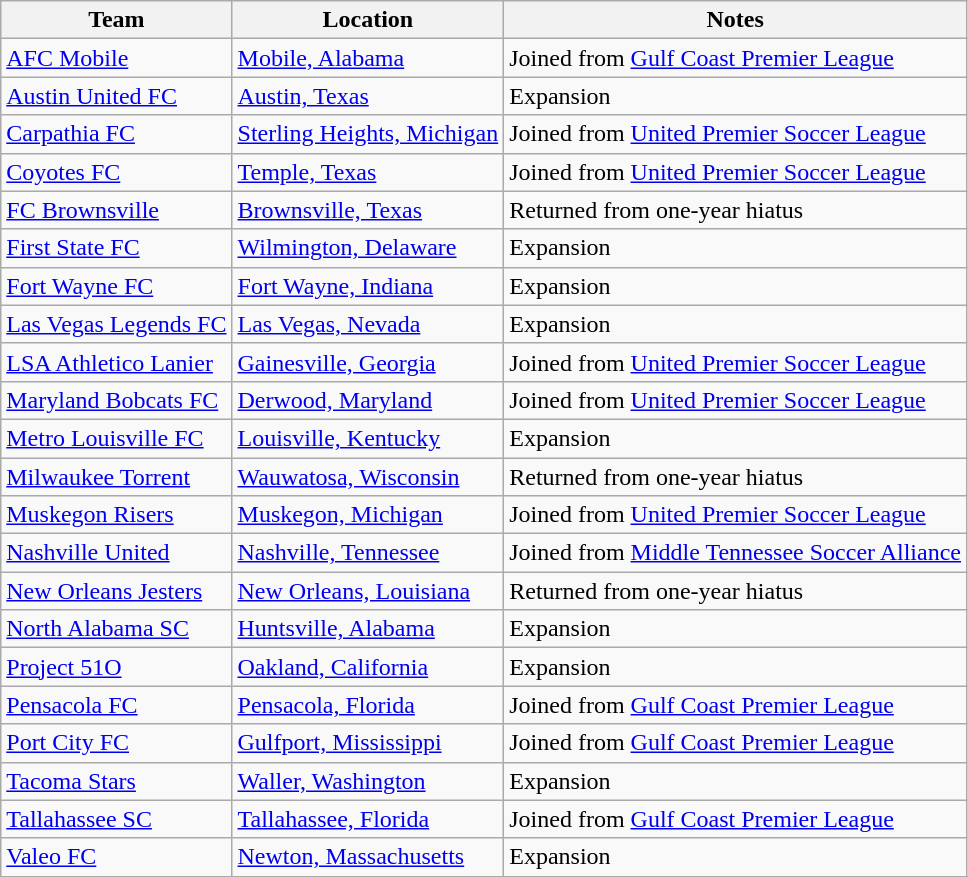<table class="wikitable sortable">
<tr>
<th>Team</th>
<th>Location</th>
<th class=unsortable>Notes</th>
</tr>
<tr>
<td><a href='#'>AFC Mobile</a></td>
<td><a href='#'>Mobile, Alabama</a></td>
<td>Joined from <a href='#'>Gulf Coast Premier League</a></td>
</tr>
<tr>
<td><a href='#'>Austin United FC</a></td>
<td><a href='#'>Austin, Texas</a></td>
<td>Expansion</td>
</tr>
<tr>
<td><a href='#'>Carpathia FC</a></td>
<td><a href='#'>Sterling Heights, Michigan</a></td>
<td>Joined from <a href='#'>United Premier Soccer League</a></td>
</tr>
<tr>
<td><a href='#'>Coyotes FC</a></td>
<td><a href='#'>Temple, Texas</a></td>
<td>Joined from <a href='#'>United Premier Soccer League</a></td>
</tr>
<tr>
<td><a href='#'>FC Brownsville</a></td>
<td><a href='#'>Brownsville, Texas</a></td>
<td>Returned from one-year hiatus</td>
</tr>
<tr>
<td><a href='#'>First State FC</a></td>
<td><a href='#'>Wilmington, Delaware</a></td>
<td>Expansion</td>
</tr>
<tr>
<td><a href='#'>Fort Wayne FC</a></td>
<td><a href='#'>Fort Wayne, Indiana</a></td>
<td>Expansion</td>
</tr>
<tr>
<td><a href='#'>Las Vegas Legends FC</a></td>
<td><a href='#'>Las Vegas, Nevada</a></td>
<td>Expansion</td>
</tr>
<tr>
<td><a href='#'>LSA Athletico Lanier</a></td>
<td><a href='#'>Gainesville, Georgia</a></td>
<td>Joined from <a href='#'>United Premier Soccer League</a></td>
</tr>
<tr>
<td><a href='#'>Maryland Bobcats FC</a></td>
<td><a href='#'>Derwood, Maryland</a></td>
<td>Joined from <a href='#'>United Premier Soccer League</a></td>
</tr>
<tr>
<td><a href='#'>Metro Louisville FC</a></td>
<td><a href='#'>Louisville, Kentucky</a></td>
<td>Expansion</td>
</tr>
<tr>
<td><a href='#'>Milwaukee Torrent</a></td>
<td><a href='#'>Wauwatosa, Wisconsin</a></td>
<td>Returned from one-year hiatus</td>
</tr>
<tr>
<td><a href='#'>Muskegon Risers</a></td>
<td><a href='#'>Muskegon, Michigan</a></td>
<td>Joined from <a href='#'>United Premier Soccer League</a></td>
</tr>
<tr>
<td><a href='#'>Nashville United</a></td>
<td><a href='#'>Nashville, Tennessee</a></td>
<td>Joined from <a href='#'>Middle Tennessee Soccer Alliance</a></td>
</tr>
<tr>
<td><a href='#'>New Orleans Jesters</a></td>
<td><a href='#'>New Orleans, Louisiana</a></td>
<td>Returned from one-year hiatus</td>
</tr>
<tr>
<td><a href='#'>North Alabama SC</a></td>
<td><a href='#'>Huntsville, Alabama</a></td>
<td>Expansion</td>
</tr>
<tr>
<td><a href='#'>Project 51O</a></td>
<td><a href='#'>Oakland, California</a></td>
<td>Expansion</td>
</tr>
<tr>
<td><a href='#'>Pensacola FC</a></td>
<td><a href='#'>Pensacola, Florida</a></td>
<td>Joined from <a href='#'>Gulf Coast Premier League</a></td>
</tr>
<tr>
<td><a href='#'>Port City FC</a></td>
<td><a href='#'>Gulfport, Mississippi</a></td>
<td>Joined from <a href='#'>Gulf Coast Premier League</a></td>
</tr>
<tr>
<td><a href='#'>Tacoma Stars</a></td>
<td><a href='#'>Waller, Washington</a></td>
<td>Expansion</td>
</tr>
<tr>
<td><a href='#'>Tallahassee SC</a></td>
<td><a href='#'>Tallahassee, Florida</a></td>
<td>Joined from <a href='#'>Gulf Coast Premier League</a></td>
</tr>
<tr>
<td><a href='#'>Valeo FC</a></td>
<td><a href='#'>Newton, Massachusetts</a></td>
<td>Expansion</td>
</tr>
<tr>
</tr>
</table>
